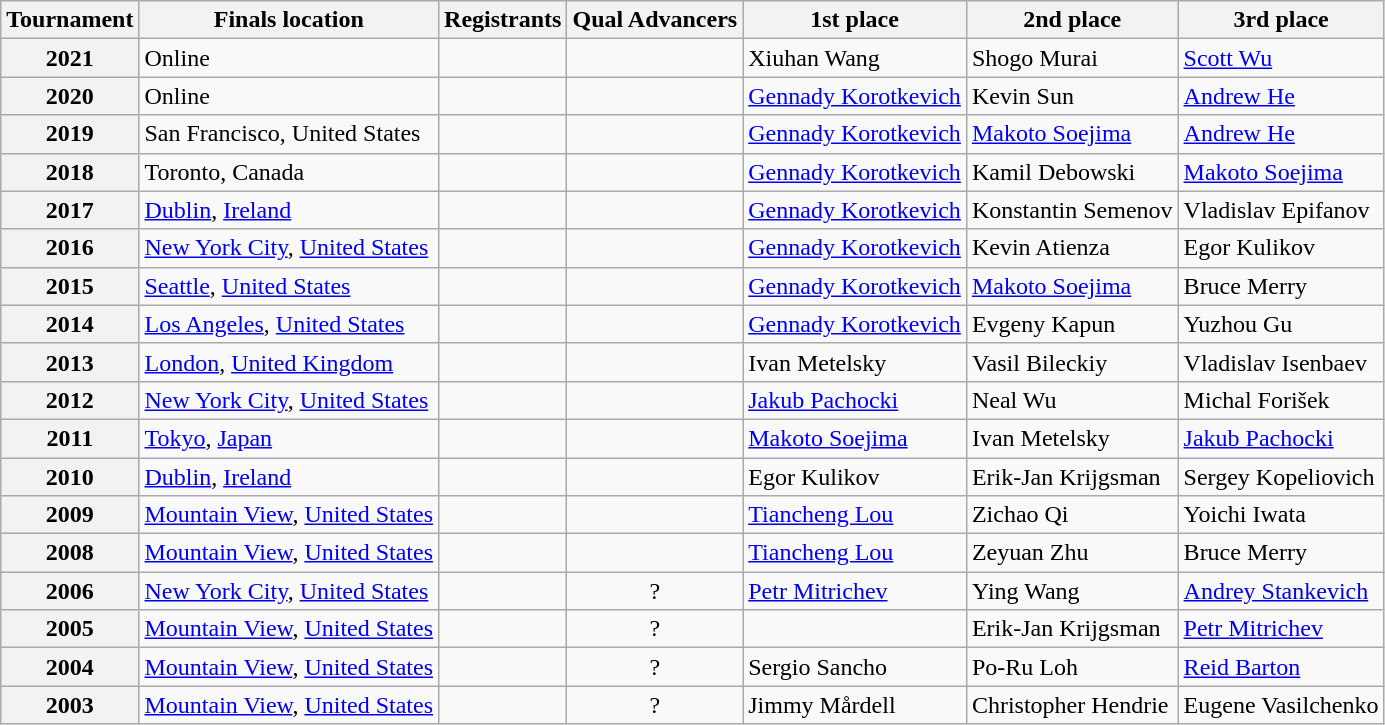<table class="wikitable sortable" style="text-align:left">
<tr>
<th>Tournament</th>
<th>Finals location</th>
<th>Registrants</th>
<th data-sort-type="number">Qual Advancers</th>
<th style="text-align:center">1st place</th>
<th style="text-align:center">2nd place</th>
<th style="text-align:center">3rd place</th>
</tr>
<tr>
<th>2021</th>
<td>Online</td>
<td style="text-align:center"></td>
<td style="text-align:center"></td>
<td> Xiuhan Wang</td>
<td> Shogo Murai</td>
<td> <a href='#'>Scott Wu</a></td>
</tr>
<tr>
<th style="text-align:center">2020</th>
<td>Online</td>
<td style="text-align:center"></td>
<td style="text-align:center"></td>
<td> <a href='#'>Gennady Korotkevich</a></td>
<td> Kevin Sun</td>
<td> <a href='#'>Andrew He</a></td>
</tr>
<tr>
<th style="text-align:center">2019</th>
<td>San Francisco, United States</td>
<td style="text-align:center"></td>
<td style="text-align:center"></td>
<td> <a href='#'>Gennady Korotkevich</a></td>
<td> <a href='#'>Makoto Soejima</a></td>
<td> <a href='#'>Andrew He</a></td>
</tr>
<tr>
<th style="text-align:center">2018</th>
<td>Toronto, Canada</td>
<td style="text-align:center"></td>
<td style="text-align:center"></td>
<td> <a href='#'>Gennady Korotkevich</a></td>
<td> Kamil Debowski</td>
<td> <a href='#'>Makoto Soejima</a></td>
</tr>
<tr>
<th style="text-align:center">2017</th>
<td><a href='#'>Dublin</a>, <a href='#'>Ireland</a></td>
<td style="text-align:center"></td>
<td style="text-align:center"></td>
<td> <a href='#'>Gennady Korotkevich</a></td>
<td> Konstantin Semenov</td>
<td> Vladislav Epifanov</td>
</tr>
<tr>
<th style="text-align:center">2016</th>
<td><a href='#'>New York City</a>, <a href='#'>United States</a></td>
<td style="text-align:center"></td>
<td style="text-align:center"></td>
<td> <a href='#'>Gennady Korotkevich</a></td>
<td> Kevin Atienza</td>
<td> Egor Kulikov</td>
</tr>
<tr>
<th style="text-align:center">2015</th>
<td><a href='#'>Seattle</a>, <a href='#'>United States</a></td>
<td style="text-align:center"></td>
<td style="text-align:center"></td>
<td> <a href='#'>Gennady Korotkevich</a></td>
<td> <a href='#'>Makoto Soejima</a></td>
<td> Bruce Merry</td>
</tr>
<tr>
<th style="text-align:center">2014</th>
<td><a href='#'>Los Angeles</a>, <a href='#'>United States</a></td>
<td style="text-align:center"></td>
<td style="text-align:center"></td>
<td> <a href='#'>Gennady Korotkevich</a></td>
<td> Evgeny Kapun</td>
<td> Yuzhou Gu</td>
</tr>
<tr>
<th style="text-align:center">2013</th>
<td><a href='#'>London</a>, <a href='#'>United Kingdom</a></td>
<td style="text-align:center"></td>
<td style="text-align:center"></td>
<td> Ivan Metelsky</td>
<td> Vasil Bileckiy</td>
<td> Vladislav Isenbaev</td>
</tr>
<tr>
<th style="text-align:center">2012</th>
<td><a href='#'>New York City</a>, <a href='#'>United States</a></td>
<td style="text-align:center"></td>
<td style="text-align:center"></td>
<td> <a href='#'>Jakub Pachocki</a></td>
<td> Neal Wu</td>
<td> Michal Forišek</td>
</tr>
<tr>
<th style="text-align:center">2011</th>
<td><a href='#'>Tokyo</a>, <a href='#'>Japan</a></td>
<td style="text-align:center"></td>
<td style="text-align:center"></td>
<td> <a href='#'>Makoto Soejima</a></td>
<td> Ivan Metelsky</td>
<td> <a href='#'>Jakub Pachocki</a></td>
</tr>
<tr>
<th style="text-align:center">2010</th>
<td><a href='#'>Dublin</a>, <a href='#'>Ireland</a></td>
<td style="text-align:center"></td>
<td style="text-align:center"></td>
<td> Egor Kulikov</td>
<td> Erik-Jan Krijgsman</td>
<td> Sergey Kopeliovich</td>
</tr>
<tr>
<th style="text-align:center">2009</th>
<td><a href='#'>Mountain View</a>, <a href='#'>United States</a></td>
<td style="text-align:center"></td>
<td style="text-align:center"></td>
<td> <a href='#'>Tiancheng Lou</a></td>
<td> Zichao Qi</td>
<td> Yoichi Iwata</td>
</tr>
<tr>
<th style="text-align:center">2008</th>
<td><a href='#'>Mountain View</a>, <a href='#'>United States</a></td>
<td style="text-align:center"></td>
<td style="text-align:center"></td>
<td> <a href='#'>Tiancheng Lou</a></td>
<td> Zeyuan Zhu</td>
<td> Bruce Merry</td>
</tr>
<tr>
<th style="text-align:center">2006</th>
<td><a href='#'>New York City</a>, <a href='#'>United States</a></td>
<td></td>
<td style="text-align:center">?</td>
<td> <a href='#'>Petr Mitrichev</a></td>
<td> Ying Wang</td>
<td> <a href='#'>Andrey Stankevich</a></td>
</tr>
<tr>
<th style="text-align:center">2005</th>
<td><a href='#'>Mountain View</a>, <a href='#'>United States</a></td>
<td></td>
<td style="text-align:center">?</td>
<td> </td>
<td> Erik-Jan Krijgsman</td>
<td> <a href='#'>Petr Mitrichev</a></td>
</tr>
<tr>
<th style="text-align:center">2004</th>
<td><a href='#'>Mountain View</a>, <a href='#'>United States</a></td>
<td></td>
<td style="text-align:center">?</td>
<td> Sergio Sancho</td>
<td> Po-Ru Loh</td>
<td> <a href='#'>Reid Barton</a></td>
</tr>
<tr>
<th style="text-align:center">2003</th>
<td><a href='#'>Mountain View</a>, <a href='#'>United States</a></td>
<td></td>
<td style="text-align:center">?</td>
<td> Jimmy Mårdell</td>
<td> Christopher Hendrie</td>
<td> Eugene Vasilchenko</td>
</tr>
</table>
